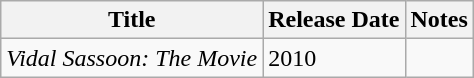<table class="wikitable sortable">
<tr>
<th>Title</th>
<th>Release Date</th>
<th>Notes</th>
</tr>
<tr>
<td><em>Vidal Sassoon: The Movie</em></td>
<td>2010</td>
<td></td>
</tr>
</table>
